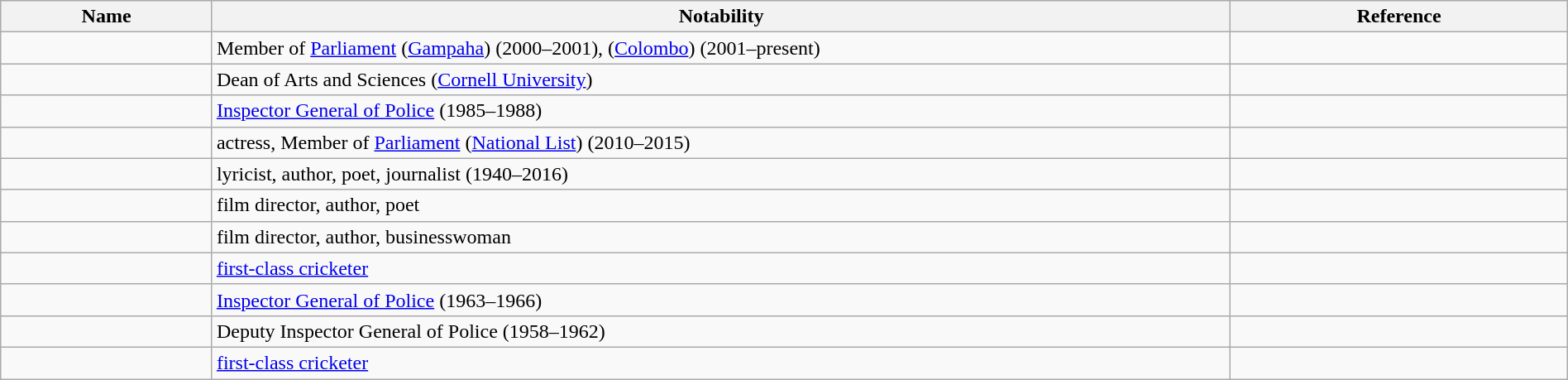<table class="wikitable sortable" style="width:100%">
<tr>
<th style="width:*;">Name</th>
<th style="width:65%;" class="unsortable">Notability</th>
<th style="width:*;" class="unsortable">Reference</th>
</tr>
<tr>
<td></td>
<td>Member of <a href='#'>Parliament</a> (<a href='#'>Gampaha</a>) (2000–2001), (<a href='#'>Colombo</a>) (2001–present)</td>
<td style="text-align:center;"></td>
</tr>
<tr>
<td></td>
<td>Dean of Arts and Sciences (<a href='#'>Cornell University</a>)</td>
<td style="text-align:center;"></td>
</tr>
<tr>
<td></td>
<td><a href='#'>Inspector General of Police</a> (1985–1988)</td>
<td style="text-align:center;"></td>
</tr>
<tr>
<td></td>
<td>actress, Member of <a href='#'>Parliament</a> (<a href='#'>National List</a>) (2010–2015)</td>
<td style="text-align:center;"></td>
</tr>
<tr>
<td></td>
<td>lyricist, author, poet, journalist (1940–2016)</td>
<td style="text-align:center;"></td>
</tr>
<tr>
<td></td>
<td>film director, author, poet</td>
<td style="text-align:center;"></td>
</tr>
<tr>
<td></td>
<td>film director, author, businesswoman</td>
<td style="text-align:center;"></td>
</tr>
<tr>
<td></td>
<td><a href='#'>first-class cricketer</a></td>
<td style="Text-align:center;"></td>
</tr>
<tr>
<td></td>
<td><a href='#'>Inspector General of Police</a> (1963–1966)</td>
<td style="text-align:center;"></td>
</tr>
<tr>
<td></td>
<td>Deputy Inspector General of Police (1958–1962)</td>
<td style="text-align:center;"></td>
</tr>
<tr>
<td></td>
<td><a href='#'>first-class cricketer</a></td>
<td style="text-align:center;"></td>
</tr>
</table>
